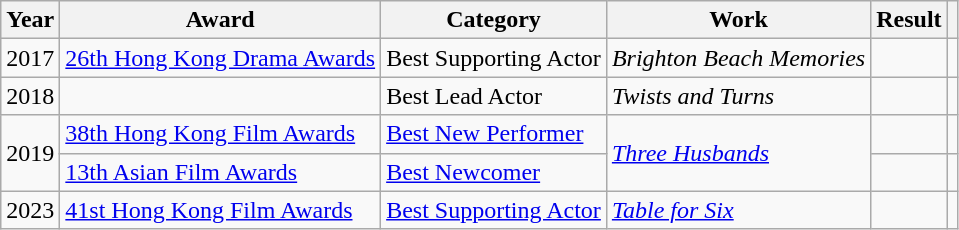<table class="wikitable plainrowheaders">
<tr>
<th>Year</th>
<th>Award</th>
<th>Category</th>
<th>Work</th>
<th>Result</th>
<th></th>
</tr>
<tr>
<td>2017</td>
<td><a href='#'>26th Hong Kong Drama Awards</a></td>
<td>Best Supporting Actor</td>
<td><em>Brighton Beach Memories</em></td>
<td></td>
<td></td>
</tr>
<tr>
<td>2018</td>
<td></td>
<td>Best Lead Actor</td>
<td><em>Twists and Turns</em></td>
<td></td>
<td></td>
</tr>
<tr>
<td rowspan="2">2019</td>
<td><a href='#'>38th Hong Kong Film Awards</a></td>
<td><a href='#'>Best New Performer</a></td>
<td rowspan="2"><em><a href='#'>Three Husbands</a></em></td>
<td></td>
<td></td>
</tr>
<tr>
<td><a href='#'>13th Asian Film Awards</a></td>
<td><a href='#'>Best Newcomer</a></td>
<td></td>
<td></td>
</tr>
<tr>
<td>2023</td>
<td><a href='#'>41st Hong Kong Film Awards</a></td>
<td><a href='#'>Best Supporting Actor</a></td>
<td><em><a href='#'>Table for Six</a></em></td>
<td></td>
<td></td>
</tr>
</table>
